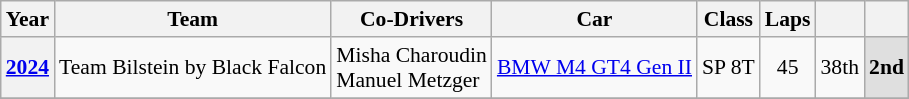<table class="wikitable" style="text-align:center; font-size:90%">
<tr>
<th>Year</th>
<th>Team</th>
<th>Co-Drivers</th>
<th>Car</th>
<th>Class</th>
<th>Laps</th>
<th></th>
<th></th>
</tr>
<tr>
<th><a href='#'>2024</a></th>
<td align="left"> Team Bilstein by Black Falcon</td>
<td align="left"> Misha Charoudin<br> Manuel Metzger</td>
<td align="left"><a href='#'>BMW M4 GT4 Gen II</a></td>
<td>SP 8T</td>
<td>45</td>
<td>38th</td>
<td style="background:#DFDFDF;"><strong>2nd</strong></td>
</tr>
<tr>
</tr>
</table>
